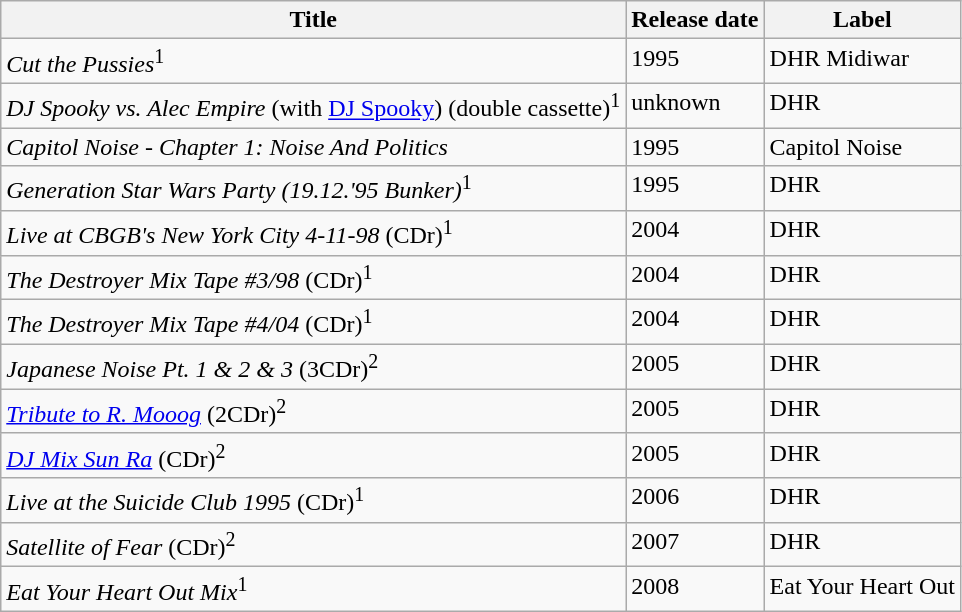<table class="wikitable">
<tr>
<th>Title</th>
<th>Release date</th>
<th>Label</th>
</tr>
<tr>
<td style="vertical-align:top;"><em>Cut the Pussies</em><sup>1</sup></td>
<td style="vertical-align:top;">1995</td>
<td style="vertical-align:top;">DHR Midiwar</td>
</tr>
<tr>
<td style="vertical-align:top;"><em>DJ Spooky vs. Alec Empire</em> (with <a href='#'>DJ Spooky</a>) (double cassette)<sup>1</sup></td>
<td style="vertical-align:top;">unknown</td>
<td style="vertical-align:top;">DHR</td>
</tr>
<tr>
<td style="vertical-align:top;"><em>Capitol Noise - Chapter 1: Noise And Politics</em></td>
<td style="vertical-align:top;">1995</td>
<td style="vertical-align:top;">Capitol Noise</td>
</tr>
<tr>
<td style="vertical-align:top;"><em>Generation Star Wars Party (19.12.'95 Bunker)</em><sup>1</sup></td>
<td style="vertical-align:top;">1995</td>
<td style="vertical-align:top;">DHR</td>
</tr>
<tr>
<td style="vertical-align:top;"><em>Live at CBGB's New York City 4-11-98</em> (CDr)<sup>1</sup></td>
<td style="vertical-align:top;">2004</td>
<td style="vertical-align:top;">DHR</td>
</tr>
<tr>
<td style="vertical-align:top;"><em>The Destroyer Mix Tape #3/98</em> (CDr)<sup>1</sup></td>
<td style="vertical-align:top;">2004</td>
<td style="vertical-align:top;">DHR</td>
</tr>
<tr>
<td style="vertical-align:top;"><em>The Destroyer Mix Tape #4/04</em> (CDr)<sup>1</sup></td>
<td style="vertical-align:top;">2004</td>
<td style="vertical-align:top;">DHR</td>
</tr>
<tr>
<td style="vertical-align:top;"><em>Japanese Noise Pt. 1 & 2 & 3</em> (3CDr)<sup>2</sup></td>
<td style="vertical-align:top;">2005</td>
<td style="vertical-align:top;">DHR</td>
</tr>
<tr>
<td style="vertical-align:top;"><em><a href='#'>Tribute to R. Mooog</a></em> (2CDr)<sup>2</sup></td>
<td style="vertical-align:top;">2005</td>
<td style="vertical-align:top;">DHR</td>
</tr>
<tr>
<td style="vertical-align:top;"><em><a href='#'>DJ Mix Sun Ra</a></em> (CDr)<sup>2</sup></td>
<td style="vertical-align:top;">2005</td>
<td style="vertical-align:top;">DHR</td>
</tr>
<tr>
<td style="vertical-align:top;"><em>Live at the Suicide Club 1995</em> (CDr)<sup>1</sup></td>
<td style="vertical-align:top;">2006</td>
<td style="vertical-align:top;">DHR</td>
</tr>
<tr>
<td style="vertical-align:top;"><em>Satellite of Fear</em> (CDr)<sup>2</sup></td>
<td style="vertical-align:top;">2007</td>
<td style="vertical-align:top;">DHR</td>
</tr>
<tr>
<td style="vertical-align:top;"><em>Eat Your Heart Out Mix</em><sup>1</sup></td>
<td style="vertical-align:top;">2008</td>
<td style="vertical-align:top;">Eat Your Heart Out</td>
</tr>
</table>
